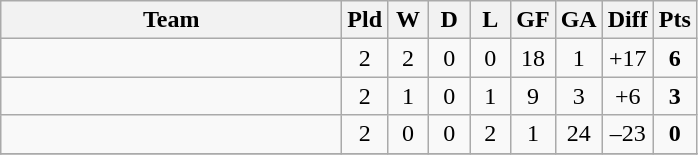<table class="wikitable" style="text-align: center;">
<tr>
<th width=220>Team</th>
<th width=20>Pld</th>
<th width=20>W</th>
<th width=20>D</th>
<th width=20>L</th>
<th width=20>GF</th>
<th width=20>GA</th>
<th width=20>Diff</th>
<th width=20>Pts</th>
</tr>
<tr>
<td align="left"></td>
<td>2</td>
<td>2</td>
<td>0</td>
<td>0</td>
<td>18</td>
<td>1</td>
<td>+17</td>
<td><strong>6</strong></td>
</tr>
<tr>
<td align="left"></td>
<td>2</td>
<td>1</td>
<td>0</td>
<td>1</td>
<td>9</td>
<td>3</td>
<td>+6</td>
<td><strong>3</strong></td>
</tr>
<tr>
<td align="left"></td>
<td>2</td>
<td>0</td>
<td>0</td>
<td>2</td>
<td>1</td>
<td>24</td>
<td>–23</td>
<td><strong>0</strong></td>
</tr>
<tr>
</tr>
</table>
